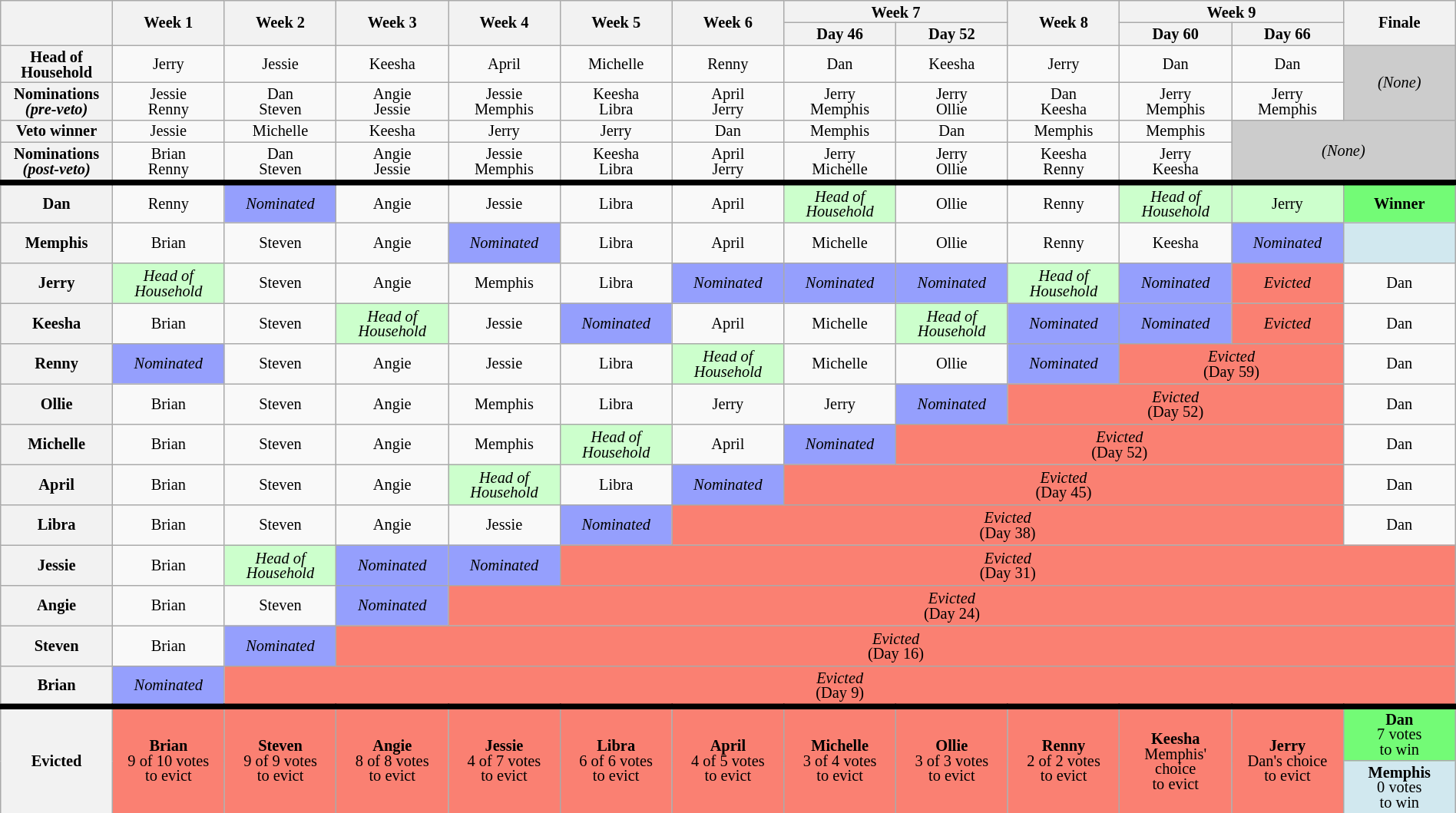<table class="wikitable" style="text-align:center; line-height:13px; font-size:85%; width:100%;">
<tr>
<th rowspan="2" style="width: 7%;"></th>
<th scope="col" rowspan="2" style="width: 7%;">Week 1</th>
<th scope="col" rowspan="2" style="width: 7%;">Week 2</th>
<th scope="col" rowspan="2" style="width: 7%;">Week 3</th>
<th scope="col" rowspan="2" style="width: 7%;">Week 4</th>
<th scope="col" rowspan="2" style="width: 7%;">Week 5</th>
<th scope="col" rowspan="2" style="width: 7%;">Week 6</th>
<th scope="colgroup" colspan="2" style="width: 7%;">Week 7</th>
<th scope="col" rowspan="2" style="width: 7%;">Week 8</th>
<th scope="colgroup" colspan="2" style="width: 7%;">Week 9</th>
<th scope="col" rowspan="2" style="width: 7%;">Finale</th>
</tr>
<tr>
<th style="width: 7%;">Day 46</th>
<th style="width: 7%;">Day 52</th>
<th style="width: 7%;">Day 60</th>
<th style="width: 7%;">Day 66</th>
</tr>
<tr>
<th scope="row">Head of<br>Household</th>
<td>Jerry</td>
<td>Jessie</td>
<td>Keesha</td>
<td>April</td>
<td>Michelle</td>
<td>Renny</td>
<td>Dan</td>
<td>Keesha</td>
<td>Jerry</td>
<td>Dan</td>
<td>Dan</td>
<td rowspan="2" bgcolor="#ccc"><em>(None)</em></td>
</tr>
<tr>
<th scope="row">Nominations<br><em>(pre-veto)</em></th>
<td>Jessie<br>Renny</td>
<td>Dan<br>Steven</td>
<td>Angie<br>Jessie</td>
<td>Jessie<br>Memphis</td>
<td>Keesha<br>Libra</td>
<td>April<br>Jerry</td>
<td>Jerry<br>Memphis</td>
<td>Jerry<br>Ollie</td>
<td>Dan<br>Keesha</td>
<td>Jerry<br>Memphis</td>
<td>Jerry<br>Memphis</td>
</tr>
<tr>
<th scope="row">Veto winner</th>
<td>Jessie</td>
<td>Michelle</td>
<td>Keesha</td>
<td>Jerry</td>
<td>Jerry</td>
<td>Dan</td>
<td>Memphis</td>
<td>Dan</td>
<td>Memphis</td>
<td>Memphis</td>
<td rowspan=2 colspan="2" bgcolor=#ccc><em>(None)</em></td>
</tr>
<tr>
<th scope="row">Nominations<br><em>(post-veto)</em></th>
<td>Brian<br>Renny</td>
<td>Dan<br>Steven</td>
<td>Angie<br>Jessie</td>
<td>Jessie<br>Memphis</td>
<td>Keesha<br>Libra</td>
<td>April<br>Jerry</td>
<td>Jerry<br>Michelle</td>
<td>Jerry<br>Ollie</td>
<td>Keesha<br>Renny</td>
<td>Jerry<br>Keesha</td>
</tr>
<tr style="border-top:5px solid; height:35px"">
<th scope="row">Dan</th>
<td>Renny</td>
<td style="background:#959ffd;"><em>Nominated</em></td>
<td>Angie</td>
<td>Jessie</td>
<td>Libra</td>
<td>April</td>
<td style="background:#cfc;"><em>Head of<br>Household</em></td>
<td>Ollie</td>
<td>Renny</td>
<td style="background:#cfc;"><em>Head of<br>Household</em></td>
<td style="background:#cfc;">Jerry</td>
<td style="background:#73fb76;"><strong>Winner</strong></td>
</tr>
<tr style="height:35px">
<th scope="row">Memphis</th>
<td>Brian</td>
<td>Steven</td>
<td>Angie</td>
<td style="background:#959ffd;"><em>Nominated</em></td>
<td>Libra</td>
<td>April</td>
<td>Michelle</td>
<td>Ollie</td>
<td>Renny</td>
<td>Keesha</td>
<td style="background:#959ffd;"><em>Nominated</em></td>
<td style="background:#d1e8ef;"></td>
</tr>
<tr style="height:35px">
<th scope="row">Jerry</th>
<td style="background:#cfc;"><em>Head of<br>Household</em></td>
<td>Steven</td>
<td>Angie</td>
<td>Memphis</td>
<td>Libra</td>
<td style="background:#959ffd;"><em>Nominated</em></td>
<td style="background:#959ffd;"><em>Nominated</em></td>
<td style="background:#959ffd;"><em>Nominated</em></td>
<td style="background:#cfc;"><em>Head of<br>Household</em></td>
<td style="background:#959ffd;"><em>Nominated</em></td>
<td style="background:salmon;"><em>Evicted</em><br></td>
<td>Dan</td>
</tr>
<tr style="height:35px">
<th scope="row">Keesha</th>
<td>Brian</td>
<td>Steven</td>
<td style="background:#cfc;"><em>Head of<br>Household</em></td>
<td>Jessie</td>
<td style="background:#959ffd;"><em>Nominated</em></td>
<td>April</td>
<td>Michelle</td>
<td style="background:#cfc;"><em>Head of<br>Household</em></td>
<td style="background:#959ffd;"><em>Nominated</em></td>
<td style="background:#959ffd;"><em>Nominated</em></td>
<td style="background:salmon;"><em>Evicted</em><br></td>
<td>Dan</td>
</tr>
<tr style="height:35px">
<th scope="row">Renny</th>
<td style="background:#959ffd;"><em>Nominated</em></td>
<td>Steven</td>
<td>Angie</td>
<td>Jessie</td>
<td>Libra</td>
<td style="background:#cfc;"><em>Head of<br>Household</em></td>
<td>Michelle</td>
<td>Ollie</td>
<td style="background:#959ffd;"><em>Nominated</em></td>
<td style="background:salmon;" colspan="2"><em>Evicted</em><br>(Day 59)</td>
<td>Dan</td>
</tr>
<tr style="height:35px">
<th scope="row">Ollie</th>
<td>Brian</td>
<td>Steven</td>
<td>Angie</td>
<td>Memphis</td>
<td>Libra</td>
<td>Jerry</td>
<td>Jerry</td>
<td style="background:#959ffd;"><em>Nominated</em></td>
<td style="background:salmon;" colspan="3"><em>Evicted</em><br>(Day 52)</td>
<td>Dan</td>
</tr>
<tr style="height:35px">
<th scope="row">Michelle</th>
<td>Brian</td>
<td>Steven</td>
<td>Angie</td>
<td>Memphis</td>
<td style="background:#cfc;"><em>Head of<br>Household</em></td>
<td>April</td>
<td style="background:#959ffd;"><em>Nominated</em></td>
<td style="background:salmon;" colspan="4"><em>Evicted</em><br>(Day 52)</td>
<td>Dan</td>
</tr>
<tr style="height:35px">
<th scope="row">April</th>
<td>Brian</td>
<td>Steven</td>
<td>Angie</td>
<td style="background:#cfc;"><em>Head of<br>Household</em></td>
<td>Libra</td>
<td style="background:#959ffd;"><em>Nominated</em></td>
<td style="background:salmon;" colspan="5"><em>Evicted</em><br>(Day 45)</td>
<td>Dan</td>
</tr>
<tr style="height:35px">
<th scope="row">Libra</th>
<td>Brian</td>
<td>Steven</td>
<td>Angie</td>
<td>Jessie</td>
<td style="background:#959ffd;"><em>Nominated</em></td>
<td style="background:salmon;" colspan="6"><em>Evicted</em><br>(Day 38)</td>
<td>Dan</td>
</tr>
<tr style="height:35px">
<th scope="row">Jessie</th>
<td>Brian</td>
<td style="background:#cfc;"><em>Head of<br>Household</em></td>
<td style="background:#959ffd;"><em>Nominated</em></td>
<td style="background:#959ffd;"><em>Nominated</em></td>
<td style="background:salmon;" colspan="8"><em>Evicted</em><br>(Day 31)</td>
</tr>
<tr style="height:35px">
<th scope="row">Angie</th>
<td>Brian</td>
<td>Steven</td>
<td style="background:#959ffd;"><em>Nominated</em></td>
<td style="background:salmon;" colspan="9"><em>Evicted</em><br>(Day 24)</td>
</tr>
<tr style="height:35px">
<th scope="row">Steven</th>
<td>Brian</td>
<td style="background:#959ffd;"><em>Nominated</em></td>
<td style="background:salmon;" colspan="10"><em>Evicted</em><br>(Day 16)</td>
</tr>
<tr style="height:35px">
<th scope="row">Brian</th>
<td style="background:#959ffd;"><em>Nominated</em></td>
<td style="background:salmon;" colspan="11"><em>Evicted</em><br>(Day 9)</td>
</tr>
<tr style="border-top:5px solid">
<th scope="row" rowspan=2>Evicted</th>
<td rowspan="2" style="background:salmon;"><strong>Brian</strong><br>9 of 10 votes<br>to evict</td>
<td rowspan="2" style="background:salmon;"><strong>Steven</strong><br>9 of 9 votes <br>to evict</td>
<td rowspan="2" style="background:salmon;"><strong>Angie</strong><br>8 of 8 votes <br>to evict</td>
<td rowspan="2" style="background:salmon;"><strong>Jessie</strong><br>4 of 7 votes<br>to evict</td>
<td rowspan="2" style="background:salmon;"><strong>Libra</strong><br>6 of 6 votes<br>to evict</td>
<td rowspan="2" style="background:salmon;"><strong>April</strong><br>4 of 5 votes <br>to evict</td>
<td rowspan="2" style="background:salmon;"><strong>Michelle</strong><br>3 of 4 votes <br>to evict</td>
<td rowspan="2" style="background:salmon;"><strong>Ollie</strong><br>3 of 3 votes <br> to evict</td>
<td rowspan="2" style="background:salmon;"><strong>Renny</strong><br>2 of 2 votes<br>to evict</td>
<td rowspan="2" style="background:salmon;"><strong>Keesha</strong><br>Memphis' choice<br>to evict</td>
<td rowspan="2" style="background:salmon;"><strong>Jerry</strong><br>Dan's choice<br>to evict</td>
<td style="background:#73fb76;"><strong>Dan</strong><br>7 votes<br>to win</td>
</tr>
<tr>
<td style="background:#d1e8ef;"><strong>Memphis</strong><br>0 votes <br>to win</td>
</tr>
</table>
